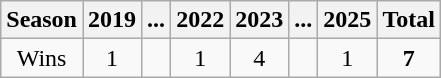<table class="wikitable">
<tr>
<th>Season</th>
<th>2019</th>
<th>...</th>
<th>2022</th>
<th>2023</th>
<th>...</th>
<th>2025</th>
<th><strong>Total</strong></th>
</tr>
<tr align=center>
<td>Wins</td>
<td>1</td>
<td></td>
<td>1</td>
<td>4</td>
<td></td>
<td>1</td>
<td><strong>7</strong></td>
</tr>
</table>
